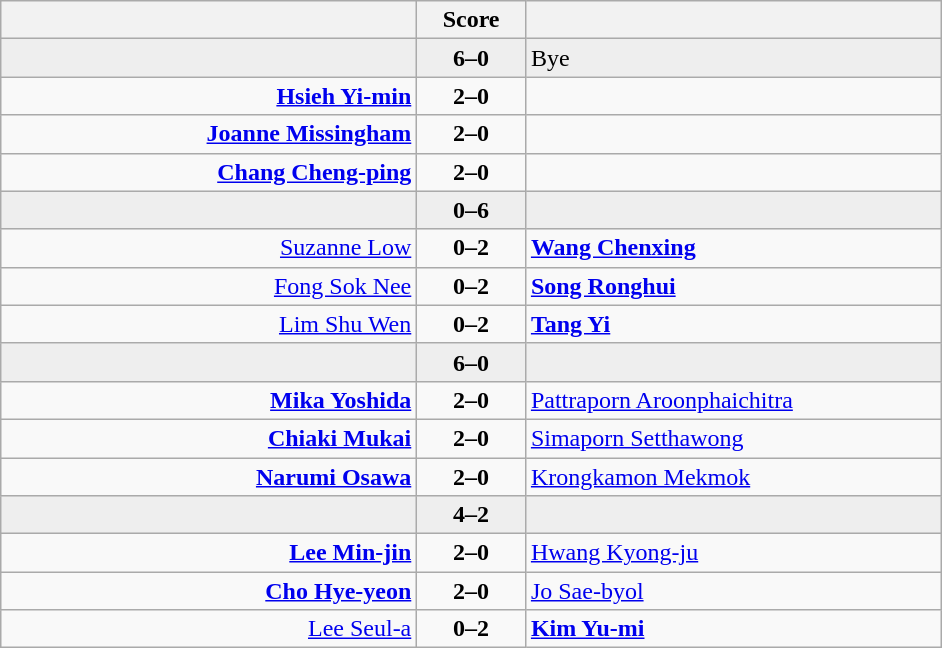<table class="wikitable" style="text-align: center;">
<tr>
<th align="right" width="270"></th>
<th width="65">Score</th>
<th align="left" width="270"></th>
</tr>
<tr bgcolor=eeeeee>
<td align=right><strong></strong></td>
<td align=center><strong>6–0</strong></td>
<td align=left>Bye</td>
</tr>
<tr>
<td align=right><strong><a href='#'>Hsieh Yi-min</a></strong></td>
<td align=center><strong>2–0</strong></td>
<td align=left></td>
</tr>
<tr>
<td align=right><strong><a href='#'>Joanne Missingham</a></strong></td>
<td align=center><strong>2–0</strong></td>
<td align=left></td>
</tr>
<tr>
<td align=right><strong><a href='#'>Chang Cheng-ping</a></strong></td>
<td align=center><strong>2–0</strong></td>
<td align=left></td>
</tr>
<tr bgcolor=eeeeee>
<td align=right></td>
<td align=center><strong>0–6</strong></td>
<td align=left><strong></strong></td>
</tr>
<tr>
<td align=right><a href='#'>Suzanne Low</a></td>
<td align=center><strong>0–2</strong></td>
<td align=left><strong><a href='#'>Wang Chenxing</a></strong></td>
</tr>
<tr>
<td align=right><a href='#'>Fong Sok Nee</a></td>
<td align=center><strong>0–2</strong></td>
<td align=left><strong><a href='#'>Song Ronghui</a></strong></td>
</tr>
<tr>
<td align=right><a href='#'>Lim Shu Wen</a></td>
<td align=center><strong>0–2</strong></td>
<td align=left><strong><a href='#'>Tang Yi</a></strong></td>
</tr>
<tr bgcolor=eeeeee>
<td align=right><strong></strong></td>
<td align=center><strong>6–0</strong></td>
<td align=left></td>
</tr>
<tr>
<td align=right><strong><a href='#'>Mika Yoshida</a></strong></td>
<td align=center><strong>2–0</strong></td>
<td align=left><a href='#'>Pattraporn Aroonphaichitra</a></td>
</tr>
<tr>
<td align=right><strong><a href='#'>Chiaki Mukai</a></strong></td>
<td align=center><strong>2–0</strong></td>
<td align=left><a href='#'>Simaporn Setthawong</a></td>
</tr>
<tr>
<td align=right><strong><a href='#'>Narumi Osawa</a></strong></td>
<td align=center><strong>2–0</strong></td>
<td align=left><a href='#'>Krongkamon Mekmok</a></td>
</tr>
<tr bgcolor=eeeeee>
<td align=right><strong></strong></td>
<td align=center><strong>4–2</strong></td>
<td align=left></td>
</tr>
<tr>
<td align=right><strong><a href='#'>Lee Min-jin</a></strong></td>
<td align=center><strong>2–0</strong></td>
<td align=left><a href='#'>Hwang Kyong-ju</a></td>
</tr>
<tr>
<td align=right><strong><a href='#'>Cho Hye-yeon</a></strong></td>
<td align=center><strong>2–0</strong></td>
<td align=left><a href='#'>Jo Sae-byol</a></td>
</tr>
<tr>
<td align=right><a href='#'>Lee Seul-a</a></td>
<td align=center><strong>0–2</strong></td>
<td align=left><strong><a href='#'>Kim Yu-mi</a></strong></td>
</tr>
</table>
